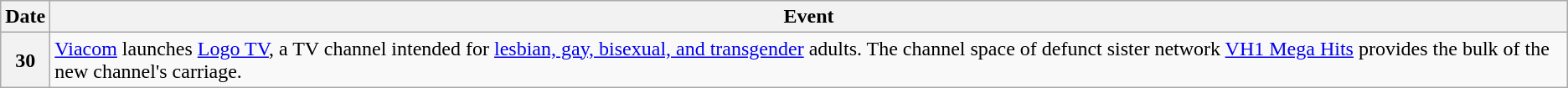<table class="wikitable">
<tr>
<th>Date</th>
<th>Event</th>
</tr>
<tr>
<th>30</th>
<td><a href='#'>Viacom</a> launches <a href='#'>Logo TV</a>, a TV channel intended for <a href='#'>lesbian, gay, bisexual, and transgender</a> adults. The channel space of defunct sister network <a href='#'>VH1 Mega Hits</a> provides the bulk of the new channel's carriage.</td>
</tr>
</table>
